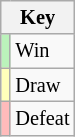<table class="wikitable" style="font-size: 85%">
<tr>
<th colspan="2">Key</th>
</tr>
<tr>
<td bgcolor=#BBF3BB></td>
<td>Win</td>
</tr>
<tr>
<td bgcolor=#FFFFBB></td>
<td>Draw</td>
</tr>
<tr>
<td bgcolor=#FFBBBB></td>
<td>Defeat</td>
</tr>
</table>
